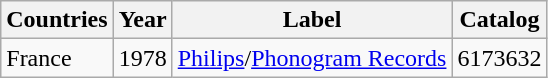<table class="wikitable">
<tr>
<th>Countries</th>
<th>Year</th>
<th>Label</th>
<th>Catalog</th>
</tr>
<tr>
<td>France</td>
<td>1978</td>
<td><a href='#'>Philips</a>/<a href='#'>Phonogram Records</a></td>
<td>6173632</td>
</tr>
</table>
